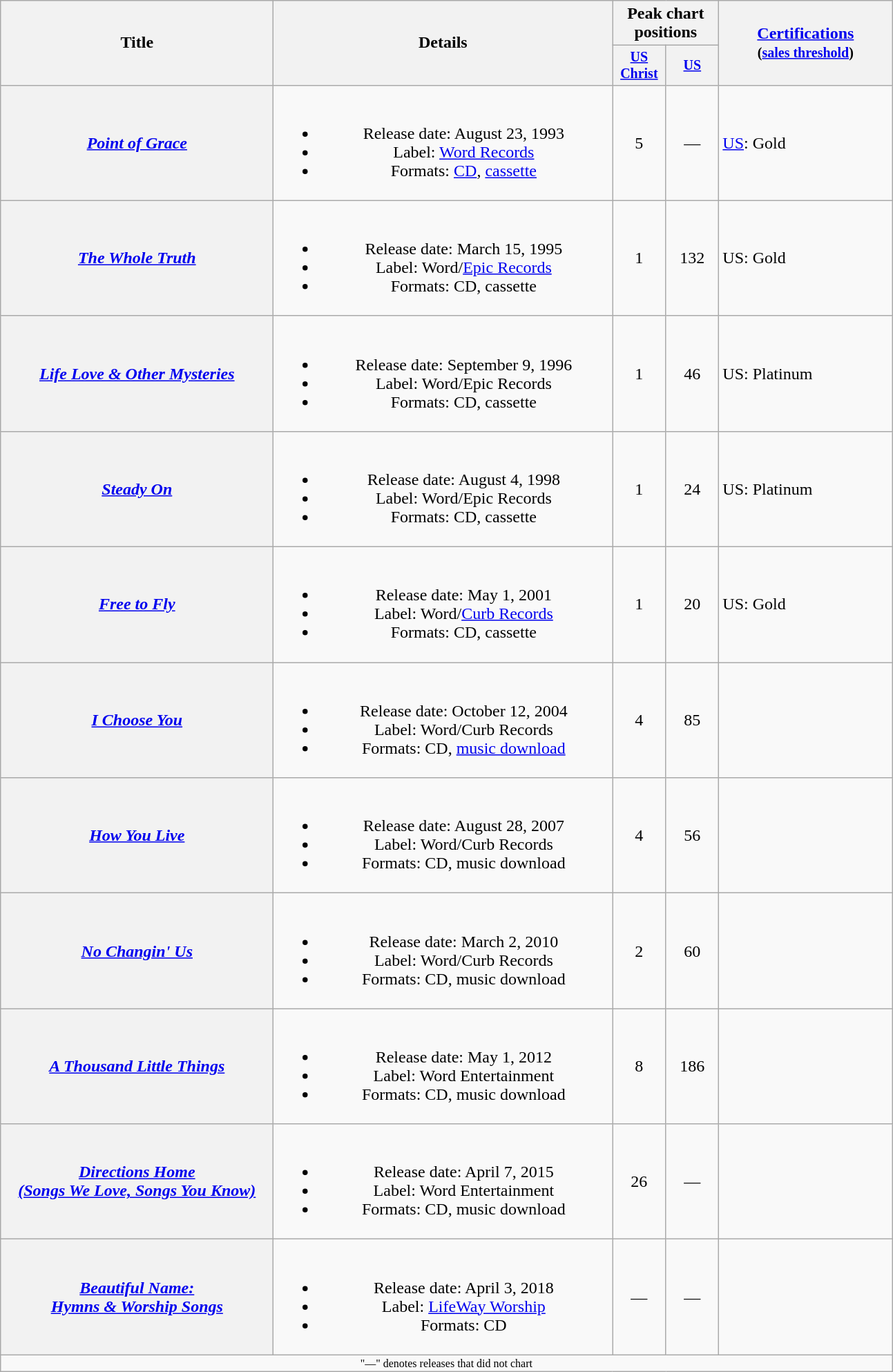<table class="wikitable plainrowheaders" style="text-align:center;">
<tr>
<th rowspan="2" style="width:16em;">Title</th>
<th rowspan="2" style="width:20em;">Details</th>
<th colspan="2">Peak chart<br>positions</th>
<th rowspan="2" style="width:10em;"><a href='#'>Certifications</a><br><small>(<a href='#'>sales threshold</a>)</small></th>
</tr>
<tr style="font-size:smaller;">
<th width="45"><a href='#'>US Christ</a><br></th>
<th width="45"><a href='#'>US</a><br></th>
</tr>
<tr>
<th scope="row"><em><a href='#'>Point of Grace</a></em></th>
<td><br><ul><li>Release date: August 23, 1993</li><li>Label: <a href='#'>Word Records</a></li><li>Formats: <a href='#'>CD</a>, <a href='#'>cassette</a></li></ul></td>
<td>5</td>
<td>—</td>
<td align="left"><a href='#'>US</a>: Gold</td>
</tr>
<tr>
<th scope="row"><em><a href='#'>The Whole Truth</a></em></th>
<td><br><ul><li>Release date: March 15, 1995</li><li>Label: Word/<a href='#'>Epic Records</a></li><li>Formats: CD, cassette</li></ul></td>
<td>1</td>
<td>132</td>
<td align="left">US: Gold</td>
</tr>
<tr>
<th scope="row"><em><a href='#'>Life Love & Other Mysteries</a></em></th>
<td><br><ul><li>Release date: September 9, 1996</li><li>Label: Word/Epic Records</li><li>Formats: CD, cassette</li></ul></td>
<td>1</td>
<td>46</td>
<td align="left">US: Platinum</td>
</tr>
<tr>
<th scope="row"><em><a href='#'>Steady On</a></em></th>
<td><br><ul><li>Release date: August 4, 1998</li><li>Label: Word/Epic Records</li><li>Formats: CD, cassette</li></ul></td>
<td>1</td>
<td>24</td>
<td align="left">US: Platinum</td>
</tr>
<tr>
<th scope="row"><em><a href='#'>Free to Fly</a></em></th>
<td><br><ul><li>Release date: May 1, 2001</li><li>Label: Word/<a href='#'>Curb Records</a></li><li>Formats: CD, cassette</li></ul></td>
<td>1</td>
<td>20</td>
<td align="left">US: Gold</td>
</tr>
<tr>
<th scope="row"><em><a href='#'>I Choose You</a></em></th>
<td><br><ul><li>Release date: October 12, 2004</li><li>Label: Word/Curb Records</li><li>Formats: CD, <a href='#'>music download</a></li></ul></td>
<td>4</td>
<td>85</td>
<td></td>
</tr>
<tr>
<th scope="row"><em><a href='#'>How You Live</a></em></th>
<td><br><ul><li>Release date: August 28, 2007</li><li>Label: Word/Curb Records</li><li>Formats: CD, music download</li></ul></td>
<td>4</td>
<td>56</td>
<td></td>
</tr>
<tr>
<th scope="row"><em><a href='#'>No Changin' Us</a></em></th>
<td><br><ul><li>Release date: March 2, 2010</li><li>Label: Word/Curb Records</li><li>Formats: CD, music download</li></ul></td>
<td>2</td>
<td>60</td>
<td></td>
</tr>
<tr>
<th scope="row"><em><a href='#'>A Thousand Little Things</a></em></th>
<td><br><ul><li>Release date: May 1, 2012</li><li>Label: Word Entertainment</li><li>Formats: CD, music download</li></ul></td>
<td>8</td>
<td>186</td>
<td></td>
</tr>
<tr>
<th scope="row"><em><a href='#'>Directions Home<br>(Songs We Love, Songs You Know)</a></em></th>
<td><br><ul><li>Release date: April 7, 2015</li><li>Label: Word Entertainment</li><li>Formats: CD, music download</li></ul></td>
<td>26</td>
<td>—</td>
<td></td>
</tr>
<tr>
<th scope="row"><em><a href='#'>Beautiful Name:<br>Hymns & Worship Songs</a></em></th>
<td><br><ul><li>Release date: April 3, 2018</li><li>Label: <a href='#'>LifeWay Worship</a></li><li>Formats: CD</li></ul></td>
<td>—</td>
<td>—</td>
<td></td>
</tr>
<tr>
<td colspan="10" style="font-size:8pt">"—" denotes releases that did not chart</td>
</tr>
</table>
